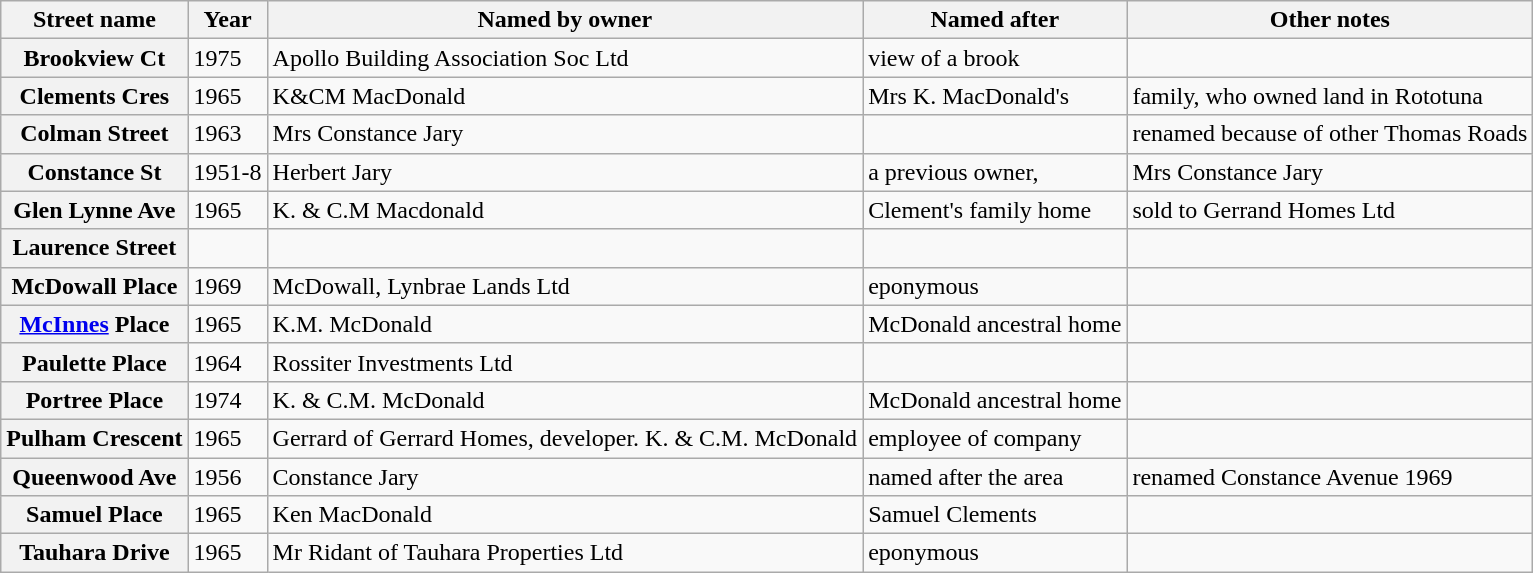<table class="wikitable sortable" border="1">
<tr>
<th>Street name</th>
<th><strong>Year</strong></th>
<th><strong>Named by owner</strong></th>
<th><strong>Named after</strong></th>
<th><strong>Other notes</strong></th>
</tr>
<tr>
<th>Brookview Ct</th>
<td>1975</td>
<td>Apollo Building Association Soc Ltd</td>
<td>view of a brook</td>
<td></td>
</tr>
<tr>
<th>Clements Cres</th>
<td>1965</td>
<td>K&CM MacDonald</td>
<td>Mrs K. MacDonald's</td>
<td>family, who owned land in Rototuna</td>
</tr>
<tr>
<th>Colman Street</th>
<td>1963</td>
<td>Mrs Constance Jary</td>
<td></td>
<td>renamed because of other Thomas Roads</td>
</tr>
<tr>
<th>Constance St</th>
<td>1951-8</td>
<td>Herbert Jary</td>
<td>a previous owner,</td>
<td>Mrs Constance Jary</td>
</tr>
<tr>
<th>Glen Lynne Ave</th>
<td>1965</td>
<td>K. & C.M Macdonald</td>
<td>Clement's family home</td>
<td>sold to Gerrand Homes Ltd</td>
</tr>
<tr>
<th>Laurence Street</th>
<td></td>
<td></td>
<td></td>
<td></td>
</tr>
<tr>
<th>McDowall Place</th>
<td>1969</td>
<td>McDowall, Lynbrae Lands Ltd</td>
<td>eponymous</td>
<td></td>
</tr>
<tr>
<th><a href='#'>McInnes</a> Place</th>
<td>1965</td>
<td>K.M. McDonald</td>
<td>McDonald ancestral home</td>
<td></td>
</tr>
<tr>
<th>Paulette Place</th>
<td>1964</td>
<td>Rossiter Investments Ltd</td>
<td></td>
<td></td>
</tr>
<tr>
<th>Portree Place</th>
<td>1974</td>
<td>K. & C.M. McDonald</td>
<td>McDonald ancestral home</td>
<td></td>
</tr>
<tr>
<th>Pulham Crescent</th>
<td>1965</td>
<td>Gerrard of Gerrard Homes, developer. K. & C.M. McDonald</td>
<td>employee of company</td>
<td></td>
</tr>
<tr>
<th>Queenwood Ave</th>
<td>1956</td>
<td>Constance Jary</td>
<td>named after the area</td>
<td>renamed Constance Avenue 1969</td>
</tr>
<tr>
<th>Samuel Place</th>
<td>1965</td>
<td>Ken MacDonald</td>
<td>Samuel Clements</td>
<td></td>
</tr>
<tr>
<th>Tauhara Drive</th>
<td>1965</td>
<td>Mr Ridant of Tauhara Properties Ltd</td>
<td>eponymous</td>
<td></td>
</tr>
</table>
